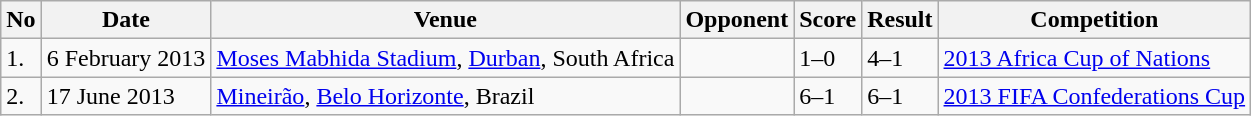<table class="wikitable sortable">
<tr>
<th>No</th>
<th>Date</th>
<th>Venue</th>
<th>Opponent</th>
<th>Score</th>
<th>Result</th>
<th>Competition</th>
</tr>
<tr>
<td>1.</td>
<td>6 February 2013</td>
<td><a href='#'>Moses Mabhida Stadium</a>, <a href='#'>Durban</a>, South Africa</td>
<td></td>
<td>1–0</td>
<td>4–1</td>
<td><a href='#'>2013 Africa Cup of Nations</a></td>
</tr>
<tr>
<td>2.</td>
<td>17 June 2013</td>
<td><a href='#'>Mineirão</a>, <a href='#'>Belo Horizonte</a>, Brazil</td>
<td></td>
<td>6–1</td>
<td>6–1</td>
<td><a href='#'>2013 FIFA Confederations Cup</a></td>
</tr>
</table>
